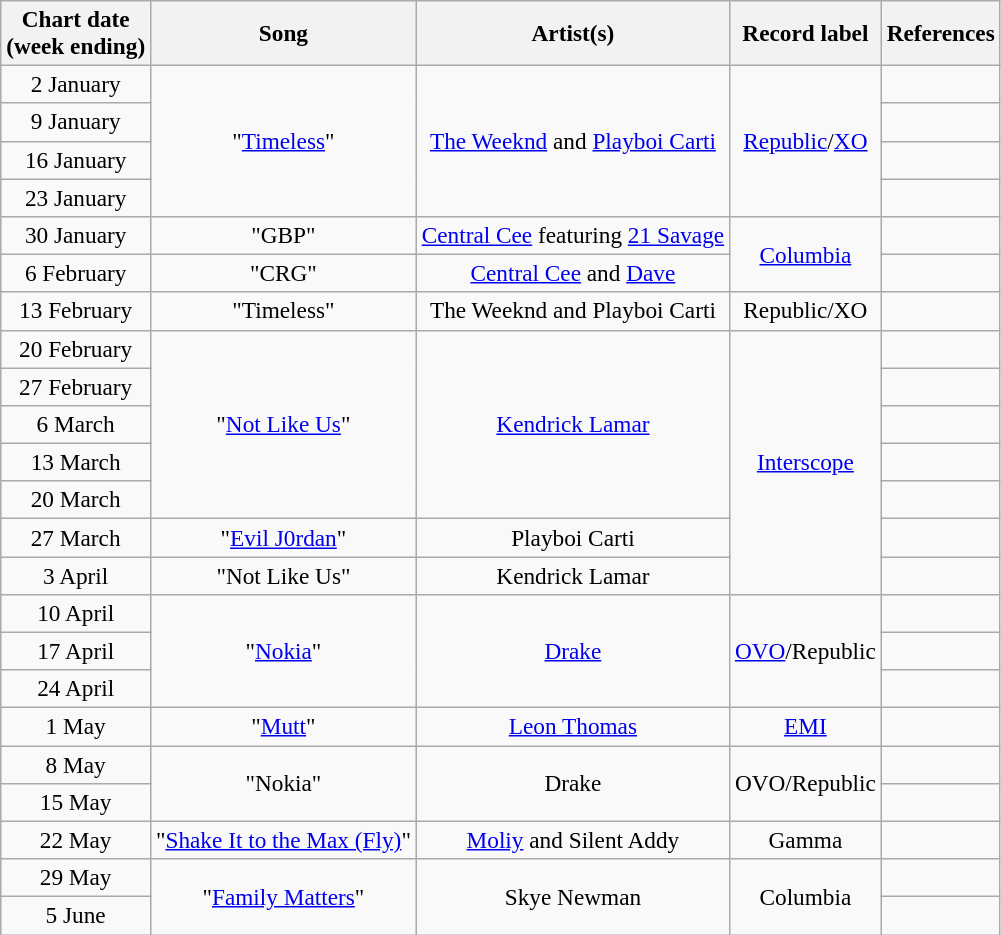<table class="wikitable" style="font-size:97%; text-align:center;">
<tr>
<th>Chart date<br>(week ending)</th>
<th>Song</th>
<th>Artist(s)</th>
<th>Record label</th>
<th>References</th>
</tr>
<tr>
<td>2 January</td>
<td rowspan=4>"<a href='#'>Timeless</a>"</td>
<td rowspan=4><a href='#'>The Weeknd</a> and <a href='#'>Playboi Carti</a></td>
<td rowspan=4><a href='#'>Republic</a>/<a href='#'>XO</a></td>
<td></td>
</tr>
<tr>
<td>9 January</td>
<td></td>
</tr>
<tr>
<td>16 January</td>
<td></td>
</tr>
<tr>
<td>23 January</td>
<td></td>
</tr>
<tr>
<td>30 January</td>
<td>"GBP"</td>
<td><a href='#'>Central Cee</a> featuring <a href='#'>21 Savage</a></td>
<td rowspan=2><a href='#'>Columbia</a></td>
<td></td>
</tr>
<tr>
<td>6 February </td>
<td>"CRG"</td>
<td><a href='#'>Central Cee</a> and <a href='#'>Dave</a></td>
<td></td>
</tr>
<tr>
<td>13 February </td>
<td>"Timeless"</td>
<td>The Weeknd and Playboi Carti</td>
<td>Republic/XO</td>
<td></td>
</tr>
<tr>
<td>20 February </td>
<td rowspan=5>"<a href='#'>Not Like Us</a>"</td>
<td rowspan=5><a href='#'>Kendrick Lamar</a></td>
<td rowspan=7><a href='#'>Interscope</a></td>
<td></td>
</tr>
<tr>
<td>27 February </td>
<td></td>
</tr>
<tr>
<td>6 March  </td>
<td></td>
</tr>
<tr>
<td>13 March </td>
<td></td>
</tr>
<tr>
<td>20 March</td>
<td></td>
</tr>
<tr>
<td>27 March</td>
<td>"<a href='#'>Evil J0rdan</a>"</td>
<td>Playboi Carti</td>
<td></td>
</tr>
<tr>
<td>3 April</td>
<td>"Not Like Us"</td>
<td>Kendrick Lamar</td>
<td></td>
</tr>
<tr>
<td>10 April</td>
<td rowspan=3>"<a href='#'>Nokia</a>"</td>
<td rowspan=3><a href='#'>Drake</a></td>
<td rowspan=3><a href='#'>OVO</a>/Republic</td>
<td></td>
</tr>
<tr>
<td>17 April</td>
<td></td>
</tr>
<tr>
<td>24 April</td>
<td></td>
</tr>
<tr>
<td>1 May</td>
<td>"<a href='#'>Mutt</a>"</td>
<td><a href='#'>Leon Thomas</a></td>
<td><a href='#'>EMI</a></td>
<td></td>
</tr>
<tr>
<td>8 May</td>
<td rowspan=2>"Nokia"</td>
<td rowspan=2>Drake</td>
<td rowspan=2>OVO/Republic</td>
<td></td>
</tr>
<tr>
<td>15 May</td>
<td></td>
</tr>
<tr>
<td>22 May</td>
<td>"<a href='#'>Shake It to the Max (Fly)</a>"</td>
<td><a href='#'>Moliy</a> and Silent Addy</td>
<td>Gamma</td>
<td></td>
</tr>
<tr>
<td>29 May</td>
<td rowspan=2>"<a href='#'>Family Matters</a>"</td>
<td rowspan=2>Skye Newman</td>
<td rowspan=2>Columbia</td>
<td></td>
</tr>
<tr>
<td>5 June</td>
<td></td>
</tr>
</table>
